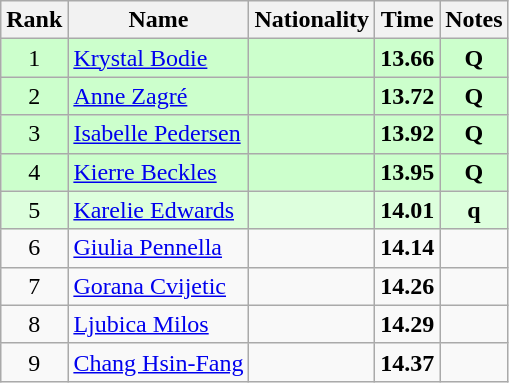<table class="wikitable sortable" style="text-align:center">
<tr>
<th>Rank</th>
<th>Name</th>
<th>Nationality</th>
<th>Time</th>
<th>Notes</th>
</tr>
<tr bgcolor=ccffcc>
<td>1</td>
<td align=left><a href='#'>Krystal Bodie</a></td>
<td align=left></td>
<td><strong>13.66</strong></td>
<td><strong>Q</strong></td>
</tr>
<tr bgcolor=ccffcc>
<td>2</td>
<td align=left><a href='#'>Anne Zagré</a></td>
<td align=left></td>
<td><strong>13.72</strong></td>
<td><strong>Q</strong></td>
</tr>
<tr bgcolor=ccffcc>
<td>3</td>
<td align=left><a href='#'>Isabelle Pedersen</a></td>
<td align=left></td>
<td><strong>13.92</strong></td>
<td><strong>Q</strong></td>
</tr>
<tr bgcolor=ccffcc>
<td>4</td>
<td align=left><a href='#'>Kierre Beckles</a></td>
<td align=left></td>
<td><strong>13.95</strong></td>
<td><strong>Q</strong></td>
</tr>
<tr bgcolor=ddffdd>
<td>5</td>
<td align=left><a href='#'>Karelie Edwards</a></td>
<td align=left></td>
<td><strong>14.01</strong></td>
<td><strong>q</strong></td>
</tr>
<tr>
<td>6</td>
<td align=left><a href='#'>Giulia Pennella</a></td>
<td align=left></td>
<td><strong>14.14</strong></td>
<td></td>
</tr>
<tr>
<td>7</td>
<td align=left><a href='#'>Gorana Cvijetic</a></td>
<td align=left></td>
<td><strong>14.26</strong></td>
<td></td>
</tr>
<tr>
<td>8</td>
<td align=left><a href='#'>Ljubica Milos</a></td>
<td align=left></td>
<td><strong>14.29</strong></td>
<td></td>
</tr>
<tr>
<td>9</td>
<td align=left><a href='#'>Chang Hsin-Fang</a></td>
<td align=left></td>
<td><strong>14.37</strong></td>
<td></td>
</tr>
</table>
